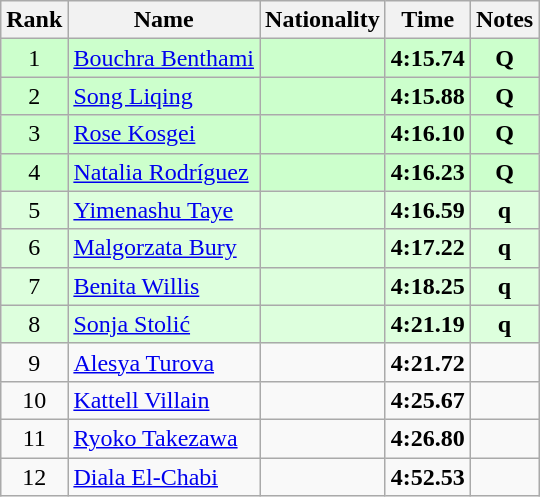<table class="wikitable sortable" style="text-align:center">
<tr>
<th>Rank</th>
<th>Name</th>
<th>Nationality</th>
<th>Time</th>
<th>Notes</th>
</tr>
<tr bgcolor=ccffcc>
<td>1</td>
<td align=left><a href='#'>Bouchra Benthami</a></td>
<td align=left></td>
<td><strong>4:15.74</strong></td>
<td><strong>Q</strong></td>
</tr>
<tr bgcolor=ccffcc>
<td>2</td>
<td align=left><a href='#'>Song Liqing</a></td>
<td align=left></td>
<td><strong>4:15.88</strong></td>
<td><strong>Q</strong></td>
</tr>
<tr bgcolor=ccffcc>
<td>3</td>
<td align=left><a href='#'>Rose Kosgei</a></td>
<td align=left></td>
<td><strong>4:16.10</strong></td>
<td><strong>Q</strong></td>
</tr>
<tr bgcolor=ccffcc>
<td>4</td>
<td align=left><a href='#'>Natalia Rodríguez</a></td>
<td align=left></td>
<td><strong>4:16.23</strong></td>
<td><strong>Q</strong></td>
</tr>
<tr bgcolor=ddffdd>
<td>5</td>
<td align=left><a href='#'>Yimenashu Taye</a></td>
<td align=left></td>
<td><strong>4:16.59</strong></td>
<td><strong>q</strong></td>
</tr>
<tr bgcolor=ddffdd>
<td>6</td>
<td align=left><a href='#'>Malgorzata Bury</a></td>
<td align=left></td>
<td><strong>4:17.22</strong></td>
<td><strong>q</strong></td>
</tr>
<tr bgcolor=ddffdd>
<td>7</td>
<td align=left><a href='#'>Benita Willis</a></td>
<td align=left></td>
<td><strong>4:18.25</strong></td>
<td><strong>q</strong></td>
</tr>
<tr bgcolor=ddffdd>
<td>8</td>
<td align=left><a href='#'>Sonja Stolić</a></td>
<td align=left></td>
<td><strong>4:21.19</strong></td>
<td><strong>q</strong></td>
</tr>
<tr>
<td>9</td>
<td align=left><a href='#'>Alesya Turova</a></td>
<td align=left></td>
<td><strong>4:21.72</strong></td>
<td></td>
</tr>
<tr>
<td>10</td>
<td align=left><a href='#'>Kattell Villain</a></td>
<td align=left></td>
<td><strong>4:25.67</strong></td>
<td></td>
</tr>
<tr>
<td>11</td>
<td align=left><a href='#'>Ryoko Takezawa</a></td>
<td align=left></td>
<td><strong>4:26.80</strong></td>
<td></td>
</tr>
<tr>
<td>12</td>
<td align=left><a href='#'>Diala El-Chabi</a></td>
<td align=left></td>
<td><strong>4:52.53</strong></td>
<td></td>
</tr>
</table>
